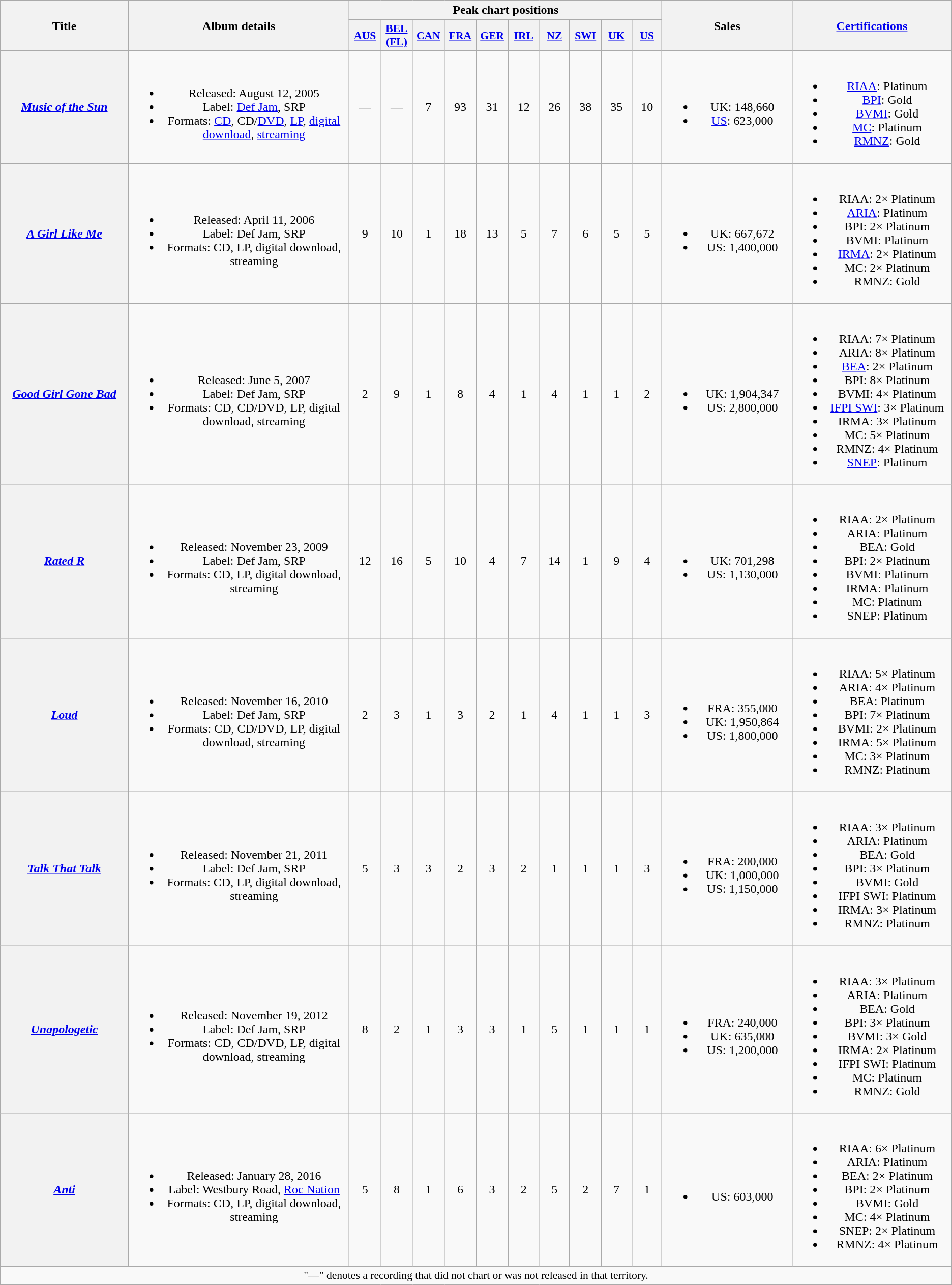<table class="wikitable plainrowheaders" style="text-align:center;">
<tr>
<th scope="col" rowspan="2" style="width:11em;">Title</th>
<th scope="col" rowspan="2" style="width:20em;">Album details</th>
<th scope="col" colspan="10">Peak chart positions</th>
<th scope="col" rowspan="2" style="width:11em;">Sales</th>
<th scope="col" rowspan="2" style="width:14em;"><a href='#'>Certifications</a></th>
</tr>
<tr>
<th scope="col" style="width:2.5em;font-size:90%;"><a href='#'>AUS</a><br></th>
<th scope="col" style="width:2.5em;font-size:90%;"><a href='#'>BEL<br>(FL)</a><br></th>
<th scope="col" style="width:2.5em;font-size:90%;"><a href='#'>CAN</a><br></th>
<th scope="col" style="width:2.5em;font-size:90%;"><a href='#'>FRA</a><br></th>
<th scope="col" style="width:2.5em;font-size:90%;"><a href='#'>GER</a><br></th>
<th scope="col" style="width:2.5em;font-size:90%;"><a href='#'>IRL</a><br></th>
<th scope="col" style="width:2.5em;font-size:90%;"><a href='#'>NZ</a><br></th>
<th scope="col" style="width:2.5em;font-size:90%;"><a href='#'>SWI</a><br></th>
<th scope="col" style="width:2.5em;font-size:90%;"><a href='#'>UK</a><br></th>
<th scope="col" style="width:2.5em;font-size:90%;"><a href='#'>US</a><br></th>
</tr>
<tr>
<th scope="row"><em><a href='#'>Music of the Sun</a></em></th>
<td><br><ul><li>Released: August 12, 2005 </li><li>Label: <a href='#'>Def Jam</a>, SRP</li><li>Formats: <a href='#'>CD</a>, CD/<a href='#'>DVD</a>, <a href='#'>LP</a>, <a href='#'>digital download</a>, <a href='#'>streaming</a></li></ul></td>
<td>—</td>
<td>—</td>
<td>7</td>
<td>93</td>
<td>31</td>
<td>12</td>
<td>26</td>
<td>38</td>
<td>35</td>
<td>10</td>
<td><br><ul><li>UK: 148,660</li><li><a href='#'>US</a>: 623,000</li></ul></td>
<td><br><ul><li><a href='#'>RIAA</a>: Platinum</li><li><a href='#'>BPI</a>: Gold</li><li><a href='#'>BVMI</a>: Gold</li><li><a href='#'>MC</a>: Platinum</li><li><a href='#'>RMNZ</a>: Gold</li></ul></td>
</tr>
<tr>
<th scope="row"><em><a href='#'>A Girl Like Me</a></em></th>
<td><br><ul><li>Released: April 11, 2006 </li><li>Label: Def Jam, SRP</li><li>Formats: CD, LP, digital download, streaming</li></ul></td>
<td>9</td>
<td>10</td>
<td>1</td>
<td>18</td>
<td>13</td>
<td>5</td>
<td>7</td>
<td>6</td>
<td>5</td>
<td>5</td>
<td><br><ul><li>UK: 667,672</li><li>US: 1,400,000</li></ul></td>
<td><br><ul><li>RIAA: 2× Platinum</li><li><a href='#'>ARIA</a>: Platinum</li><li>BPI: 2× Platinum</li><li>BVMI: Platinum</li><li><a href='#'>IRMA</a>: 2× Platinum</li><li>MC: 2× Platinum</li><li>RMNZ: Gold</li></ul></td>
</tr>
<tr>
<th scope="row"><em><a href='#'>Good Girl Gone Bad</a></em></th>
<td><br><ul><li>Released: June 5, 2007 </li><li>Label: Def Jam, SRP</li><li>Formats: CD, CD/DVD, LP, digital download, streaming</li></ul></td>
<td>2</td>
<td>9</td>
<td>1</td>
<td>8</td>
<td>4</td>
<td>1</td>
<td>4</td>
<td>1</td>
<td>1</td>
<td>2</td>
<td><br><ul><li>UK: 1,904,347</li><li>US: 2,800,000</li></ul></td>
<td><br><ul><li>RIAA: 7× Platinum</li><li>ARIA: 8× Platinum</li><li><a href='#'>BEA</a>: 2× Platinum</li><li>BPI: 8× Platinum</li><li>BVMI: 4× Platinum</li><li><a href='#'>IFPI SWI</a>: 3× Platinum</li><li>IRMA: 3× Platinum</li><li>MC: 5× Platinum</li><li>RMNZ: 4× Platinum</li><li><a href='#'>SNEP</a>: Platinum</li></ul></td>
</tr>
<tr>
<th scope="row"><em><a href='#'>Rated R</a></em></th>
<td><br><ul><li>Released: November 23, 2009 </li><li>Label: Def Jam, SRP</li><li>Formats: CD, LP, digital download, streaming</li></ul></td>
<td>12</td>
<td>16</td>
<td>5</td>
<td>10</td>
<td>4</td>
<td>7</td>
<td>14</td>
<td>1</td>
<td>9</td>
<td>4</td>
<td><br><ul><li>UK: 701,298</li><li>US: 1,130,000</li></ul></td>
<td><br><ul><li>RIAA: 2× Platinum</li><li>ARIA: Platinum</li><li>BEA: Gold</li><li>BPI: 2× Platinum</li><li>BVMI: Platinum</li><li>IRMA: Platinum</li><li>MC: Platinum</li><li>SNEP: Platinum</li></ul></td>
</tr>
<tr>
<th scope="row"><em><a href='#'>Loud</a></em></th>
<td><br><ul><li>Released: November 16, 2010 </li><li>Label: Def Jam, SRP</li><li>Formats: CD, CD/DVD, LP, digital download, streaming</li></ul></td>
<td>2</td>
<td>3</td>
<td>1</td>
<td>3</td>
<td>2</td>
<td>1</td>
<td>4</td>
<td>1</td>
<td>1</td>
<td>3</td>
<td><br><ul><li>FRA: 355,000</li><li>UK: 1,950,864</li><li>US: 1,800,000</li></ul></td>
<td><br><ul><li>RIAA: 5× Platinum</li><li>ARIA: 4× Platinum</li><li>BEA: Platinum</li><li>BPI: 7× Platinum</li><li>BVMI: 2× Platinum</li><li>IRMA: 5× Platinum</li><li>MC: 3× Platinum</li><li>RMNZ: Platinum</li></ul></td>
</tr>
<tr>
<th scope="row"><em><a href='#'>Talk That Talk</a></em></th>
<td><br><ul><li>Released: November 21, 2011 </li><li>Label: Def Jam, SRP</li><li>Formats: CD, LP, digital download, streaming</li></ul></td>
<td>5</td>
<td>3</td>
<td>3</td>
<td>2</td>
<td>3</td>
<td>2</td>
<td>1</td>
<td>1</td>
<td>1</td>
<td>3</td>
<td><br><ul><li>FRA: 200,000</li><li>UK: 1,000,000</li><li>US: 1,150,000</li></ul></td>
<td><br><ul><li>RIAA: 3× Platinum</li><li>ARIA: Platinum</li><li>BEA: Gold</li><li>BPI: 3× Platinum</li><li>BVMI: Gold</li><li>IFPI SWI: Platinum</li><li>IRMA: 3× Platinum</li><li>RMNZ: Platinum</li></ul></td>
</tr>
<tr>
<th scope="row"><em><a href='#'>Unapologetic</a></em></th>
<td><br><ul><li>Released: November 19, 2012 </li><li>Label: Def Jam, SRP</li><li>Formats: CD, CD/DVD, LP, digital download, streaming</li></ul></td>
<td>8</td>
<td>2</td>
<td>1</td>
<td>3</td>
<td>3</td>
<td>1</td>
<td>5</td>
<td>1</td>
<td>1</td>
<td>1</td>
<td><br><ul><li>FRA: 240,000</li><li>UK: 635,000</li><li>US: 1,200,000</li></ul></td>
<td><br><ul><li>RIAA: 3× Platinum</li><li>ARIA: Platinum</li><li>BEA: Gold</li><li>BPI: 3× Platinum</li><li>BVMI: 3× Gold</li><li>IRMA: 2× Platinum</li><li>IFPI SWI: Platinum</li><li>MC: Platinum</li><li>RMNZ: Gold</li></ul></td>
</tr>
<tr>
<th scope="row"><em><a href='#'>Anti</a></em></th>
<td><br><ul><li>Released: January 28, 2016</li><li>Label: Westbury Road, <a href='#'>Roc Nation</a></li><li>Formats: CD, LP, digital download, streaming</li></ul></td>
<td>5</td>
<td>8</td>
<td>1</td>
<td>6</td>
<td>3</td>
<td>2</td>
<td>5</td>
<td>2</td>
<td>7</td>
<td>1</td>
<td><br><ul><li>US: 603,000</li></ul></td>
<td><br><ul><li>RIAA: 6× Platinum</li><li>ARIA: Platinum</li><li>BEA: 2× Platinum</li><li>BPI: 2× Platinum</li><li>BVMI: Gold</li><li>MC: 4× Platinum</li><li>SNEP: 2× Platinum</li><li>RMNZ: 4× Platinum</li></ul></td>
</tr>
<tr>
<td colspan="15" style="font-size:90%">"—" denotes a recording that did not chart or was not released in that territory.</td>
</tr>
</table>
